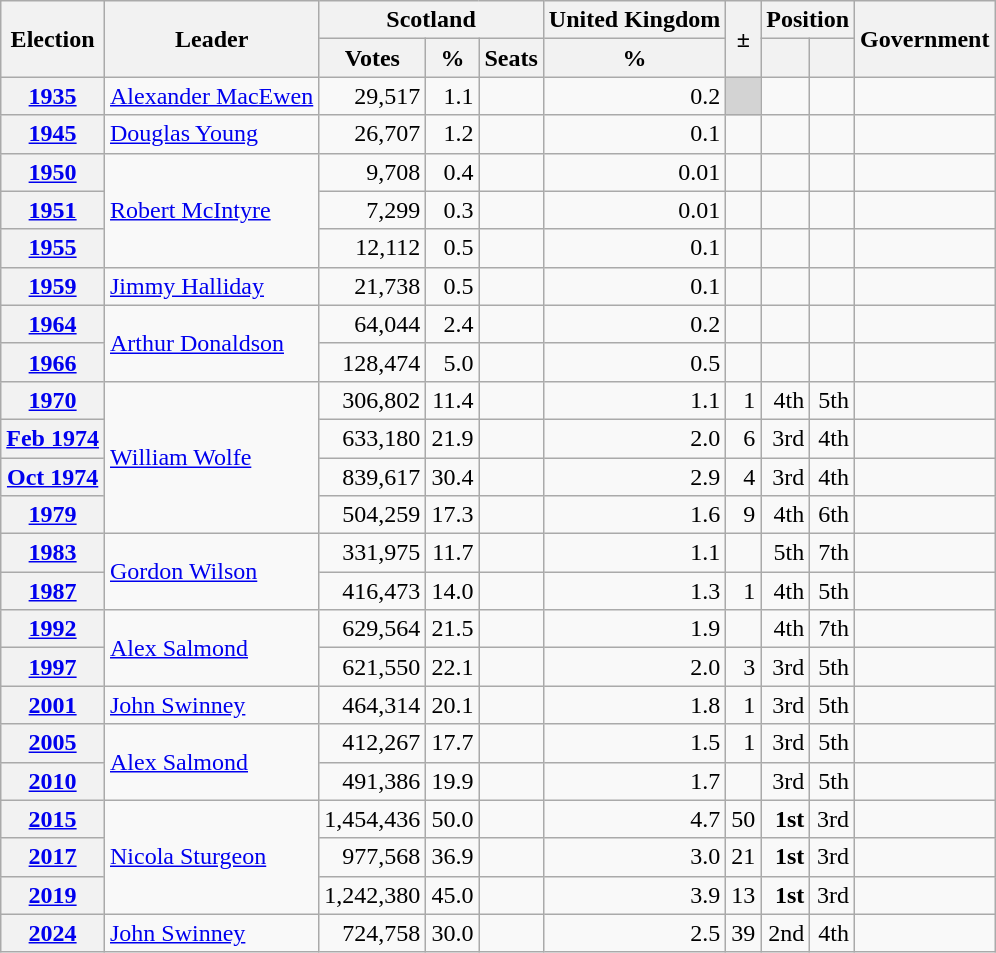<table class="wikitable" style="text-align:right">
<tr>
<th rowspan=2>Election</th>
<th rowspan=2>Leader</th>
<th colspan=3>Scotland</th>
<th>United Kingdom</th>
<th rowspan="2">±</th>
<th colspan=2>Position</th>
<th rowspan=2>Government</th>
</tr>
<tr>
<th>Votes</th>
<th>%</th>
<th>Seats</th>
<th>%</th>
<th></th>
<th></th>
</tr>
<tr>
<th><a href='#'>1935</a></th>
<td align=left><a href='#'>Alexander MacEwen</a></td>
<td>29,517</td>
<td>1.1</td>
<td></td>
<td>0.2</td>
<td bgcolor="lightgrey"></td>
<td></td>
<td></td>
<td></td>
</tr>
<tr>
<th><a href='#'>1945</a></th>
<td align=left><a href='#'>Douglas Young</a></td>
<td>26,707</td>
<td>1.2</td>
<td></td>
<td>0.1</td>
<td></td>
<td></td>
<td></td>
<td></td>
</tr>
<tr>
<th><a href='#'>1950</a></th>
<td rowspan="3" align=left><a href='#'>Robert McIntyre</a></td>
<td>9,708</td>
<td>0.4</td>
<td></td>
<td>0.01</td>
<td></td>
<td></td>
<td></td>
<td></td>
</tr>
<tr>
<th><a href='#'>1951</a></th>
<td>7,299</td>
<td>0.3</td>
<td></td>
<td>0.01</td>
<td></td>
<td></td>
<td></td>
<td></td>
</tr>
<tr>
<th><a href='#'>1955</a></th>
<td>12,112</td>
<td>0.5</td>
<td></td>
<td>0.1</td>
<td></td>
<td></td>
<td></td>
<td></td>
</tr>
<tr>
<th><a href='#'>1959</a></th>
<td align=left><a href='#'>Jimmy Halliday</a></td>
<td>21,738</td>
<td>0.5</td>
<td></td>
<td>0.1</td>
<td></td>
<td></td>
<td></td>
<td></td>
</tr>
<tr>
<th><a href='#'>1964</a></th>
<td rowspan="2" align=left><a href='#'>Arthur Donaldson</a></td>
<td>64,044</td>
<td>2.4</td>
<td></td>
<td>0.2</td>
<td></td>
<td></td>
<td></td>
<td></td>
</tr>
<tr>
<th><a href='#'>1966</a></th>
<td>128,474</td>
<td>5.0</td>
<td></td>
<td>0.5</td>
<td></td>
<td></td>
<td></td>
<td></td>
</tr>
<tr>
<th><a href='#'>1970</a></th>
<td rowspan="4" align=left><a href='#'>William Wolfe</a></td>
<td>306,802</td>
<td>11.4</td>
<td></td>
<td>1.1</td>
<td> 1</td>
<td> 4th</td>
<td> 5th</td>
<td></td>
</tr>
<tr>
<th><a href='#'>Feb 1974</a></th>
<td>633,180</td>
<td>21.9</td>
<td></td>
<td>2.0</td>
<td> 6</td>
<td> 3rd</td>
<td> 4th</td>
<td></td>
</tr>
<tr>
<th><a href='#'>Oct 1974</a></th>
<td>839,617</td>
<td>30.4</td>
<td></td>
<td>2.9</td>
<td> 4</td>
<td> 3rd</td>
<td> 4th</td>
<td></td>
</tr>
<tr>
<th><a href='#'>1979</a></th>
<td>504,259</td>
<td>17.3</td>
<td></td>
<td>1.6</td>
<td> 9</td>
<td> 4th</td>
<td> 6th</td>
<td></td>
</tr>
<tr>
<th><a href='#'>1983</a></th>
<td rowspan="2" align=left><a href='#'>Gordon Wilson</a></td>
<td>331,975</td>
<td>11.7</td>
<td></td>
<td>1.1</td>
<td></td>
<td> 5th</td>
<td> 7th</td>
<td></td>
</tr>
<tr>
<th><a href='#'>1987</a></th>
<td>416,473</td>
<td>14.0</td>
<td></td>
<td>1.3</td>
<td> 1</td>
<td> 4th</td>
<td> 5th</td>
<td></td>
</tr>
<tr>
<th><a href='#'>1992</a></th>
<td rowspan="2" align=left><a href='#'>Alex Salmond</a></td>
<td>629,564</td>
<td>21.5</td>
<td></td>
<td>1.9</td>
<td></td>
<td> 4th</td>
<td> 7th</td>
<td></td>
</tr>
<tr>
<th><a href='#'>1997</a></th>
<td>621,550</td>
<td>22.1</td>
<td></td>
<td>2.0</td>
<td> 3</td>
<td> 3rd</td>
<td> 5th</td>
<td></td>
</tr>
<tr>
<th><a href='#'>2001</a></th>
<td align=left><a href='#'>John Swinney</a></td>
<td>464,314</td>
<td>20.1</td>
<td></td>
<td>1.8</td>
<td> 1</td>
<td> 3rd</td>
<td> 5th</td>
<td></td>
</tr>
<tr>
<th><a href='#'>2005</a></th>
<td rowspan="2" align=left><a href='#'>Alex Salmond</a></td>
<td>412,267</td>
<td>17.7</td>
<td></td>
<td>1.5</td>
<td> 1</td>
<td> 3rd</td>
<td> 5th</td>
<td></td>
</tr>
<tr>
<th><a href='#'>2010</a></th>
<td>491,386</td>
<td>19.9</td>
<td></td>
<td>1.7</td>
<td></td>
<td> 3rd</td>
<td> 5th</td>
<td></td>
</tr>
<tr>
<th><a href='#'>2015</a></th>
<td rowspan="3" align=left><a href='#'>Nicola Sturgeon</a></td>
<td>1,454,436</td>
<td>50.0</td>
<td></td>
<td>4.7</td>
<td> 50</td>
<td> <strong>1st</strong></td>
<td> 3rd</td>
<td></td>
</tr>
<tr>
<th><a href='#'>2017</a></th>
<td>977,568</td>
<td>36.9</td>
<td></td>
<td>3.0</td>
<td> 21</td>
<td> <strong>1st</strong></td>
<td> 3rd</td>
<td></td>
</tr>
<tr>
<th><a href='#'>2019</a></th>
<td>1,242,380</td>
<td>45.0</td>
<td></td>
<td>3.9</td>
<td> 13</td>
<td> <strong>1st</strong></td>
<td> 3rd</td>
<td></td>
</tr>
<tr>
<th><a href='#'>2024</a></th>
<td align=left><a href='#'>John Swinney</a></td>
<td>724,758</td>
<td>30.0</td>
<td></td>
<td>2.5</td>
<td> 39</td>
<td> 2nd</td>
<td> 4th</td>
<td></td>
</tr>
</table>
